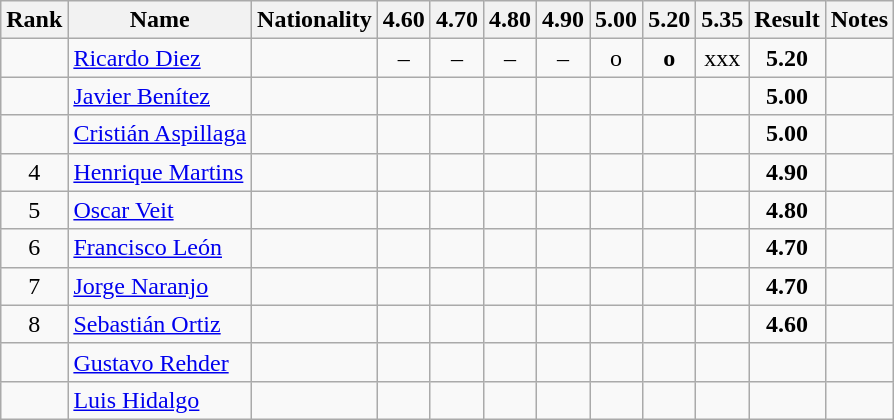<table class="wikitable sortable" style="text-align:center">
<tr>
<th>Rank</th>
<th>Name</th>
<th>Nationality</th>
<th>4.60</th>
<th>4.70</th>
<th>4.80</th>
<th>4.90</th>
<th>5.00</th>
<th>5.20</th>
<th>5.35</th>
<th>Result</th>
<th>Notes</th>
</tr>
<tr>
<td></td>
<td align=left><a href='#'>Ricardo Diez</a></td>
<td align=left></td>
<td>–</td>
<td>–</td>
<td>–</td>
<td>–</td>
<td>o</td>
<td><strong>o</strong></td>
<td>xxx</td>
<td><strong>5.20</strong></td>
<td></td>
</tr>
<tr>
<td></td>
<td align=left><a href='#'>Javier Benítez</a></td>
<td align=left></td>
<td></td>
<td></td>
<td></td>
<td></td>
<td></td>
<td></td>
<td></td>
<td><strong>5.00</strong></td>
<td></td>
</tr>
<tr>
<td></td>
<td align=left><a href='#'>Cristián Aspillaga</a></td>
<td align=left></td>
<td></td>
<td></td>
<td></td>
<td></td>
<td></td>
<td></td>
<td></td>
<td><strong>5.00</strong></td>
<td></td>
</tr>
<tr>
<td>4</td>
<td align=left><a href='#'>Henrique Martins</a></td>
<td align=left></td>
<td></td>
<td></td>
<td></td>
<td></td>
<td></td>
<td></td>
<td></td>
<td><strong>4.90</strong></td>
<td></td>
</tr>
<tr>
<td>5</td>
<td align=left><a href='#'>Oscar Veit</a></td>
<td align=left></td>
<td></td>
<td></td>
<td></td>
<td></td>
<td></td>
<td></td>
<td></td>
<td><strong>4.80</strong></td>
<td></td>
</tr>
<tr>
<td>6</td>
<td align=left><a href='#'>Francisco León</a></td>
<td align=left></td>
<td></td>
<td></td>
<td></td>
<td></td>
<td></td>
<td></td>
<td></td>
<td><strong>4.70</strong></td>
<td></td>
</tr>
<tr>
<td>7</td>
<td align=left><a href='#'>Jorge Naranjo</a></td>
<td align=left></td>
<td></td>
<td></td>
<td></td>
<td></td>
<td></td>
<td></td>
<td></td>
<td><strong>4.70</strong></td>
<td></td>
</tr>
<tr>
<td>8</td>
<td align=left><a href='#'>Sebastián Ortiz</a></td>
<td align=left></td>
<td></td>
<td></td>
<td></td>
<td></td>
<td></td>
<td></td>
<td></td>
<td><strong>4.60</strong></td>
<td></td>
</tr>
<tr>
<td></td>
<td align=left><a href='#'>Gustavo Rehder</a></td>
<td align=left></td>
<td></td>
<td></td>
<td></td>
<td></td>
<td></td>
<td></td>
<td></td>
<td><strong></strong></td>
<td></td>
</tr>
<tr>
<td></td>
<td align=left><a href='#'>Luis Hidalgo</a></td>
<td align=left></td>
<td></td>
<td></td>
<td></td>
<td></td>
<td></td>
<td></td>
<td></td>
<td><strong></strong></td>
<td></td>
</tr>
</table>
